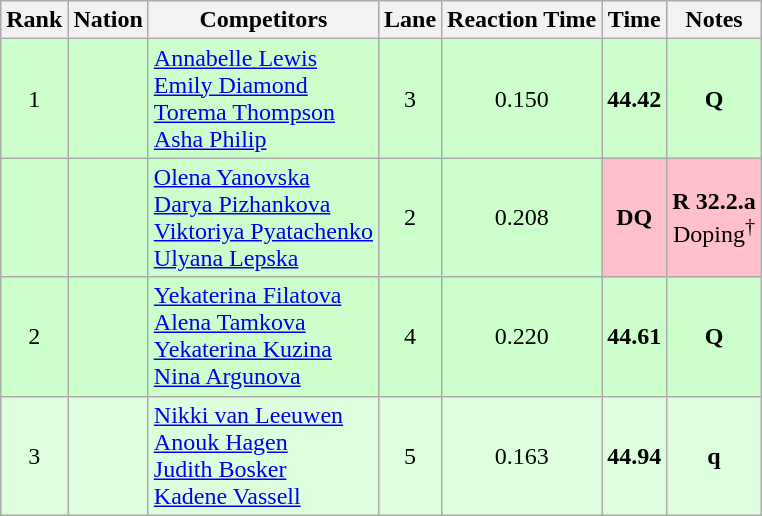<table class="wikitable sortable" style="text-align:center">
<tr>
<th>Rank</th>
<th>Nation</th>
<th>Competitors</th>
<th>Lane</th>
<th>Reaction Time</th>
<th>Time</th>
<th>Notes</th>
</tr>
<tr bgcolor=ccffcc>
<td>1</td>
<td align=left></td>
<td align=left><a href='#'>Annabelle Lewis</a><br><a href='#'>Emily Diamond</a><br><a href='#'>Torema Thompson</a><br><a href='#'>Asha Philip</a></td>
<td>3</td>
<td>0.150</td>
<td><strong>44.42</strong></td>
<td><strong>Q</strong></td>
</tr>
<tr bgcolor=ccffcc>
<td></td>
<td align=left></td>
<td align=left><a href='#'>Olena Yanovska</a><br><a href='#'>Darya Pizhankova</a><br><a href='#'>Viktoriya Pyatachenko</a><br><a href='#'>Ulyana Lepska</a></td>
<td>2</td>
<td>0.208</td>
<td bgcolor=pink><strong>DQ</strong></td>
<td bgcolor=pink><strong>R 32.2.a</strong><br>Doping<sup>†</sup></td>
</tr>
<tr bgcolor=ccffcc>
<td>2</td>
<td align=left></td>
<td align=left><a href='#'>Yekaterina Filatova</a><br><a href='#'>Alena Tamkova</a><br><a href='#'>Yekaterina Kuzina</a><br><a href='#'>Nina Argunova</a></td>
<td>4</td>
<td>0.220</td>
<td><strong>44.61</strong></td>
<td><strong>Q</strong></td>
</tr>
<tr bgcolor=ddffdd>
<td>3</td>
<td align=left></td>
<td align=left><a href='#'>Nikki van Leeuwen</a><br><a href='#'>Anouk Hagen</a><br><a href='#'>Judith Bosker</a><br><a href='#'>Kadene Vassell</a></td>
<td>5</td>
<td>0.163</td>
<td><strong>44.94</strong></td>
<td><strong>q</strong></td>
</tr>
</table>
